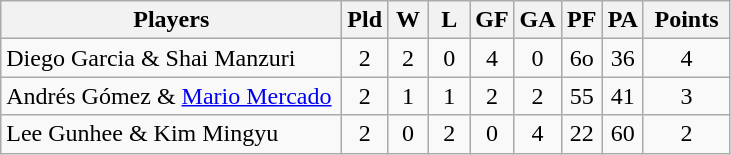<table class=wikitable style="text-align:center">
<tr>
<th width=220>Players</th>
<th width=20>Pld</th>
<th width=20>W</th>
<th width=20>L</th>
<th width=20>GF</th>
<th width=20>GA</th>
<th width=20>PF</th>
<th width=20>PA</th>
<th width=50>Points</th>
</tr>
<tr>
<td align=left> Diego Garcia & Shai Manzuri</td>
<td>2</td>
<td>2</td>
<td>0</td>
<td>4</td>
<td>0</td>
<td>6o</td>
<td>36</td>
<td>4</td>
</tr>
<tr>
<td align=left> Andrés Gómez & <a href='#'>Mario Mercado</a></td>
<td>2</td>
<td>1</td>
<td>1</td>
<td>2</td>
<td>2</td>
<td>55</td>
<td>41</td>
<td>3</td>
</tr>
<tr>
<td align=left> Lee Gunhee & Kim Mingyu</td>
<td>2</td>
<td>0</td>
<td>2</td>
<td>0</td>
<td>4</td>
<td>22</td>
<td>60</td>
<td>2</td>
</tr>
</table>
